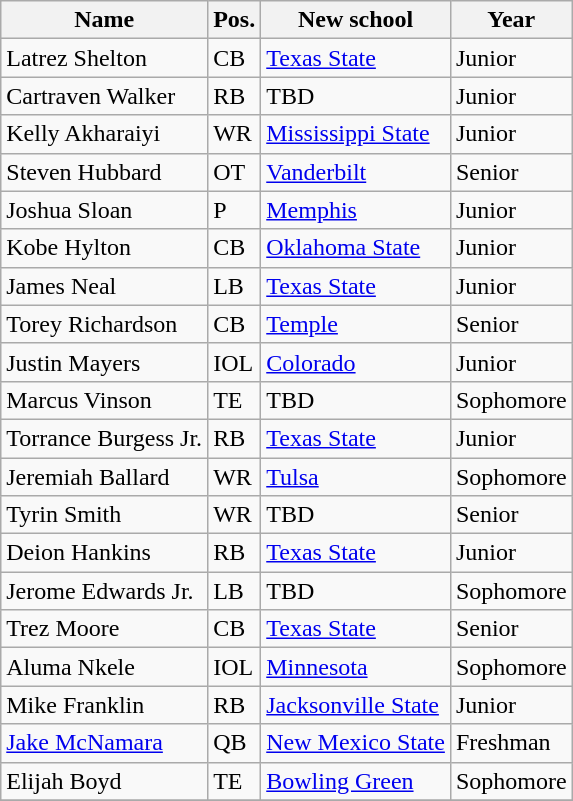<table class="wikitable sortable">
<tr>
<th>Name</th>
<th>Pos.</th>
<th class="unsortable">New school</th>
<th>Year</th>
</tr>
<tr>
<td>Latrez Shelton</td>
<td>CB</td>
<td><a href='#'>Texas State</a></td>
<td>Junior</td>
</tr>
<tr>
<td>Cartraven Walker</td>
<td>RB</td>
<td>TBD</td>
<td> Junior</td>
</tr>
<tr>
<td>Kelly Akharaiyi</td>
<td>WR</td>
<td><a href='#'>Mississippi State</a></td>
<td> Junior</td>
</tr>
<tr>
<td>Steven Hubbard</td>
<td>OT</td>
<td><a href='#'>Vanderbilt</a></td>
<td> Senior</td>
</tr>
<tr>
<td>Joshua Sloan</td>
<td>P</td>
<td><a href='#'>Memphis</a></td>
<td>Junior</td>
</tr>
<tr>
<td>Kobe Hylton</td>
<td>CB</td>
<td><a href='#'>Oklahoma State</a></td>
<td> Junior</td>
</tr>
<tr>
<td>James Neal</td>
<td>LB</td>
<td><a href='#'>Texas State</a></td>
<td>Junior</td>
</tr>
<tr>
<td>Torey Richardson</td>
<td>CB</td>
<td><a href='#'>Temple</a></td>
<td> Senior</td>
</tr>
<tr>
<td>Justin Mayers</td>
<td>IOL</td>
<td><a href='#'>Colorado</a></td>
<td> Junior</td>
</tr>
<tr>
<td>Marcus Vinson</td>
<td>TE</td>
<td>TBD</td>
<td>Sophomore</td>
</tr>
<tr>
<td>Torrance Burgess Jr.</td>
<td>RB</td>
<td><a href='#'>Texas State</a></td>
<td>Junior</td>
</tr>
<tr>
<td>Jeremiah Ballard</td>
<td>WR</td>
<td><a href='#'>Tulsa</a></td>
<td> Sophomore</td>
</tr>
<tr>
<td>Tyrin Smith</td>
<td>WR</td>
<td>TBD</td>
<td>Senior</td>
</tr>
<tr>
<td>Deion Hankins</td>
<td>RB</td>
<td><a href='#'>Texas State</a></td>
<td> Junior</td>
</tr>
<tr>
<td>Jerome Edwards Jr.</td>
<td>LB</td>
<td>TBD</td>
<td> Sophomore</td>
</tr>
<tr>
<td>Trez Moore</td>
<td>CB</td>
<td><a href='#'>Texas State</a></td>
<td>Senior</td>
</tr>
<tr>
<td>Aluma Nkele</td>
<td>IOL</td>
<td><a href='#'>Minnesota</a></td>
<td> Sophomore</td>
</tr>
<tr>
<td>Mike Franklin</td>
<td>RB</td>
<td><a href='#'>Jacksonville State</a></td>
<td>Junior</td>
</tr>
<tr>
<td><a href='#'>Jake McNamara</a></td>
<td>QB</td>
<td><a href='#'>New Mexico State</a></td>
<td> Freshman</td>
</tr>
<tr>
<td>Elijah Boyd</td>
<td>TE</td>
<td><a href='#'>Bowling Green</a></td>
<td>Sophomore</td>
</tr>
<tr>
</tr>
</table>
